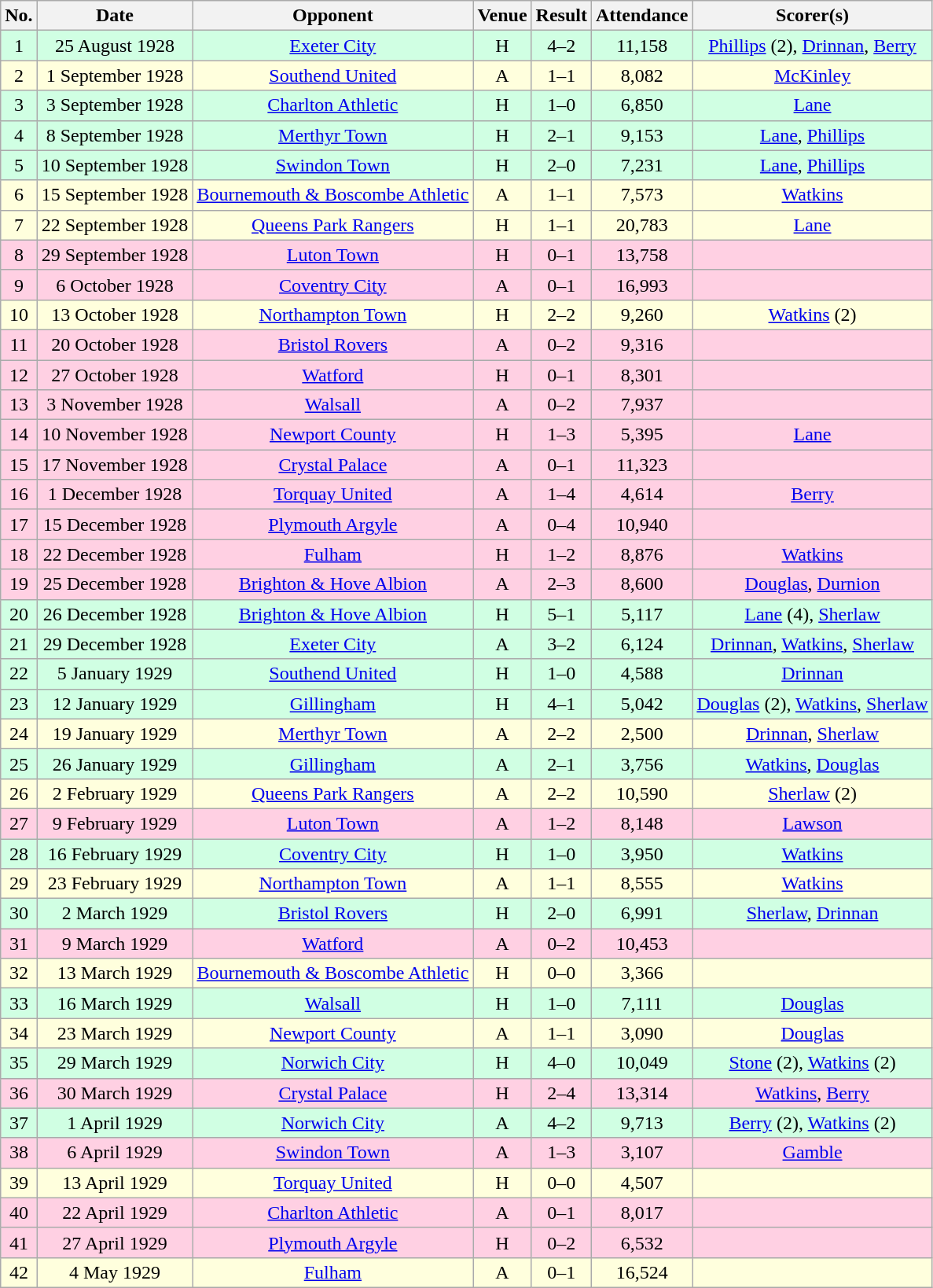<table class="wikitable sortable" style="text-align:center;">
<tr>
<th>No.</th>
<th>Date</th>
<th>Opponent</th>
<th>Venue</th>
<th>Result</th>
<th>Attendance</th>
<th>Scorer(s)</th>
</tr>
<tr style="background:#d0ffe3;">
<td>1</td>
<td>25 August 1928</td>
<td><a href='#'>Exeter City</a></td>
<td>H</td>
<td>4–2</td>
<td>11,158</td>
<td><a href='#'>Phillips</a> (2), <a href='#'>Drinnan</a>, <a href='#'>Berry</a></td>
</tr>
<tr style="background:#ffd;">
<td>2</td>
<td>1 September 1928</td>
<td><a href='#'>Southend United</a></td>
<td>A</td>
<td>1–1</td>
<td>8,082</td>
<td><a href='#'>McKinley</a></td>
</tr>
<tr style="background:#d0ffe3;">
<td>3</td>
<td>3 September 1928</td>
<td><a href='#'>Charlton Athletic</a></td>
<td>H</td>
<td>1–0</td>
<td>6,850</td>
<td><a href='#'>Lane</a></td>
</tr>
<tr style="background:#d0ffe3;">
<td>4</td>
<td>8 September 1928</td>
<td><a href='#'>Merthyr Town</a></td>
<td>H</td>
<td>2–1</td>
<td>9,153</td>
<td><a href='#'>Lane</a>, <a href='#'>Phillips</a></td>
</tr>
<tr style="background:#d0ffe3;">
<td>5</td>
<td>10 September 1928</td>
<td><a href='#'>Swindon Town</a></td>
<td>H</td>
<td>2–0</td>
<td>7,231</td>
<td><a href='#'>Lane</a>, <a href='#'>Phillips</a></td>
</tr>
<tr style="background:#ffd;">
<td>6</td>
<td>15 September 1928</td>
<td><a href='#'>Bournemouth & Boscombe Athletic</a></td>
<td>A</td>
<td>1–1</td>
<td>7,573</td>
<td><a href='#'>Watkins</a></td>
</tr>
<tr style="background:#ffd;">
<td>7</td>
<td>22 September 1928</td>
<td><a href='#'>Queens Park Rangers</a></td>
<td>H</td>
<td>1–1</td>
<td>20,783</td>
<td><a href='#'>Lane</a></td>
</tr>
<tr style="background:#ffd0e3;">
<td>8</td>
<td>29 September 1928</td>
<td><a href='#'>Luton Town</a></td>
<td>H</td>
<td>0–1</td>
<td>13,758</td>
<td></td>
</tr>
<tr style="background:#ffd0e3;">
<td>9</td>
<td>6 October 1928</td>
<td><a href='#'>Coventry City</a></td>
<td>A</td>
<td>0–1</td>
<td>16,993</td>
<td></td>
</tr>
<tr style="background:#ffd;">
<td>10</td>
<td>13 October 1928</td>
<td><a href='#'>Northampton Town</a></td>
<td>H</td>
<td>2–2</td>
<td>9,260</td>
<td><a href='#'>Watkins</a> (2)</td>
</tr>
<tr style="background:#ffd0e3;">
<td>11</td>
<td>20 October 1928</td>
<td><a href='#'>Bristol Rovers</a></td>
<td>A</td>
<td>0–2</td>
<td>9,316</td>
<td></td>
</tr>
<tr style="background:#ffd0e3;">
<td>12</td>
<td>27 October 1928</td>
<td><a href='#'>Watford</a></td>
<td>H</td>
<td>0–1</td>
<td>8,301</td>
<td></td>
</tr>
<tr style="background:#ffd0e3;">
<td>13</td>
<td>3 November 1928</td>
<td><a href='#'>Walsall</a></td>
<td>A</td>
<td>0–2</td>
<td>7,937</td>
<td></td>
</tr>
<tr style="background:#ffd0e3;">
<td>14</td>
<td>10 November 1928</td>
<td><a href='#'>Newport County</a></td>
<td>H</td>
<td>1–3</td>
<td>5,395</td>
<td><a href='#'>Lane</a></td>
</tr>
<tr style="background:#ffd0e3;">
<td>15</td>
<td>17 November 1928</td>
<td><a href='#'>Crystal Palace</a></td>
<td>A</td>
<td>0–1</td>
<td>11,323</td>
<td></td>
</tr>
<tr style="background:#ffd0e3;">
<td>16</td>
<td>1 December 1928</td>
<td><a href='#'>Torquay United</a></td>
<td>A</td>
<td>1–4</td>
<td>4,614</td>
<td><a href='#'>Berry</a></td>
</tr>
<tr style="background:#ffd0e3;">
<td>17</td>
<td>15 December 1928</td>
<td><a href='#'>Plymouth Argyle</a></td>
<td>A</td>
<td>0–4</td>
<td>10,940</td>
<td></td>
</tr>
<tr style="background:#ffd0e3;">
<td>18</td>
<td>22 December 1928</td>
<td><a href='#'>Fulham</a></td>
<td>H</td>
<td>1–2</td>
<td>8,876</td>
<td><a href='#'>Watkins</a></td>
</tr>
<tr style="background:#ffd0e3;">
<td>19</td>
<td>25 December 1928</td>
<td><a href='#'>Brighton & Hove Albion</a></td>
<td>A</td>
<td>2–3</td>
<td>8,600</td>
<td><a href='#'>Douglas</a>, <a href='#'>Durnion</a></td>
</tr>
<tr style="background:#d0ffe3;">
<td>20</td>
<td>26 December 1928</td>
<td><a href='#'>Brighton & Hove Albion</a></td>
<td>H</td>
<td>5–1</td>
<td>5,117</td>
<td><a href='#'>Lane</a> (4), <a href='#'>Sherlaw</a></td>
</tr>
<tr style="background:#d0ffe3;">
<td>21</td>
<td>29 December 1928</td>
<td><a href='#'>Exeter City</a></td>
<td>A</td>
<td>3–2</td>
<td>6,124</td>
<td><a href='#'>Drinnan</a>, <a href='#'>Watkins</a>, <a href='#'>Sherlaw</a></td>
</tr>
<tr style="background:#d0ffe3;">
<td>22</td>
<td>5 January 1929</td>
<td><a href='#'>Southend United</a></td>
<td>H</td>
<td>1–0</td>
<td>4,588</td>
<td><a href='#'>Drinnan</a></td>
</tr>
<tr style="background:#d0ffe3;">
<td>23</td>
<td>12 January 1929</td>
<td><a href='#'>Gillingham</a></td>
<td>H</td>
<td>4–1</td>
<td>5,042</td>
<td><a href='#'>Douglas</a> (2), <a href='#'>Watkins</a>, <a href='#'>Sherlaw</a></td>
</tr>
<tr style="background:#ffd;">
<td>24</td>
<td>19 January 1929</td>
<td><a href='#'>Merthyr Town</a></td>
<td>A</td>
<td>2–2</td>
<td>2,500</td>
<td><a href='#'>Drinnan</a>, <a href='#'>Sherlaw</a></td>
</tr>
<tr style="background:#d0ffe3;">
<td>25</td>
<td>26 January 1929</td>
<td><a href='#'>Gillingham</a></td>
<td>A</td>
<td>2–1</td>
<td>3,756</td>
<td><a href='#'>Watkins</a>, <a href='#'>Douglas</a></td>
</tr>
<tr style="background:#ffd;">
<td>26</td>
<td>2 February 1929</td>
<td><a href='#'>Queens Park Rangers</a></td>
<td>A</td>
<td>2–2</td>
<td>10,590</td>
<td><a href='#'>Sherlaw</a> (2)</td>
</tr>
<tr style="background:#ffd0e3;">
<td>27</td>
<td>9 February 1929</td>
<td><a href='#'>Luton Town</a></td>
<td>A</td>
<td>1–2</td>
<td>8,148</td>
<td><a href='#'>Lawson</a></td>
</tr>
<tr style="background:#d0ffe3;">
<td>28</td>
<td>16 February 1929</td>
<td><a href='#'>Coventry City</a></td>
<td>H</td>
<td>1–0</td>
<td>3,950</td>
<td><a href='#'>Watkins</a></td>
</tr>
<tr style="background:#ffd;">
<td>29</td>
<td>23 February 1929</td>
<td><a href='#'>Northampton Town</a></td>
<td>A</td>
<td>1–1</td>
<td>8,555</td>
<td><a href='#'>Watkins</a></td>
</tr>
<tr style="background:#d0ffe3;">
<td>30</td>
<td>2 March 1929</td>
<td><a href='#'>Bristol Rovers</a></td>
<td>H</td>
<td>2–0</td>
<td>6,991</td>
<td><a href='#'>Sherlaw</a>, <a href='#'>Drinnan</a></td>
</tr>
<tr style="background:#ffd0e3;">
<td>31</td>
<td>9 March 1929</td>
<td><a href='#'>Watford</a></td>
<td>A</td>
<td>0–2</td>
<td>10,453</td>
<td></td>
</tr>
<tr style="background:#ffd;">
<td>32</td>
<td>13 March 1929</td>
<td><a href='#'>Bournemouth & Boscombe Athletic</a></td>
<td>H</td>
<td>0–0</td>
<td>3,366</td>
<td></td>
</tr>
<tr style="background:#d0ffe3;">
<td>33</td>
<td>16 March 1929</td>
<td><a href='#'>Walsall</a></td>
<td>H</td>
<td>1–0</td>
<td>7,111</td>
<td><a href='#'>Douglas</a></td>
</tr>
<tr style="background:#ffd;">
<td>34</td>
<td>23 March 1929</td>
<td><a href='#'>Newport County</a></td>
<td>A</td>
<td>1–1</td>
<td>3,090</td>
<td><a href='#'>Douglas</a></td>
</tr>
<tr style="background:#d0ffe3;">
<td>35</td>
<td>29 March 1929</td>
<td><a href='#'>Norwich City</a></td>
<td>H</td>
<td>4–0</td>
<td>10,049</td>
<td><a href='#'>Stone</a> (2), <a href='#'>Watkins</a> (2)</td>
</tr>
<tr style="background:#ffd0e3;">
<td>36</td>
<td>30 March 1929</td>
<td><a href='#'>Crystal Palace</a></td>
<td>H</td>
<td>2–4</td>
<td>13,314</td>
<td><a href='#'>Watkins</a>, <a href='#'>Berry</a></td>
</tr>
<tr style="background:#d0ffe3;">
<td>37</td>
<td>1 April 1929</td>
<td><a href='#'>Norwich City</a></td>
<td>A</td>
<td>4–2</td>
<td>9,713</td>
<td><a href='#'>Berry</a> (2), <a href='#'>Watkins</a> (2)</td>
</tr>
<tr style="background:#ffd0e3;">
<td>38</td>
<td>6 April 1929</td>
<td><a href='#'>Swindon Town</a></td>
<td>A</td>
<td>1–3</td>
<td>3,107</td>
<td><a href='#'>Gamble</a></td>
</tr>
<tr style="background:#ffd;">
<td>39</td>
<td>13 April 1929</td>
<td><a href='#'>Torquay United</a></td>
<td>H</td>
<td>0–0</td>
<td>4,507</td>
<td></td>
</tr>
<tr style="background:#ffd0e3;">
<td>40</td>
<td>22 April 1929</td>
<td><a href='#'>Charlton Athletic</a></td>
<td>A</td>
<td>0–1</td>
<td>8,017</td>
<td></td>
</tr>
<tr style="background:#ffd0e3;">
<td>41</td>
<td>27 April 1929</td>
<td><a href='#'>Plymouth Argyle</a></td>
<td>H</td>
<td>0–2</td>
<td>6,532</td>
<td></td>
</tr>
<tr style="background:#ffd;">
<td>42</td>
<td>4 May 1929</td>
<td><a href='#'>Fulham</a></td>
<td>A</td>
<td>0–1</td>
<td>16,524</td>
<td></td>
</tr>
</table>
